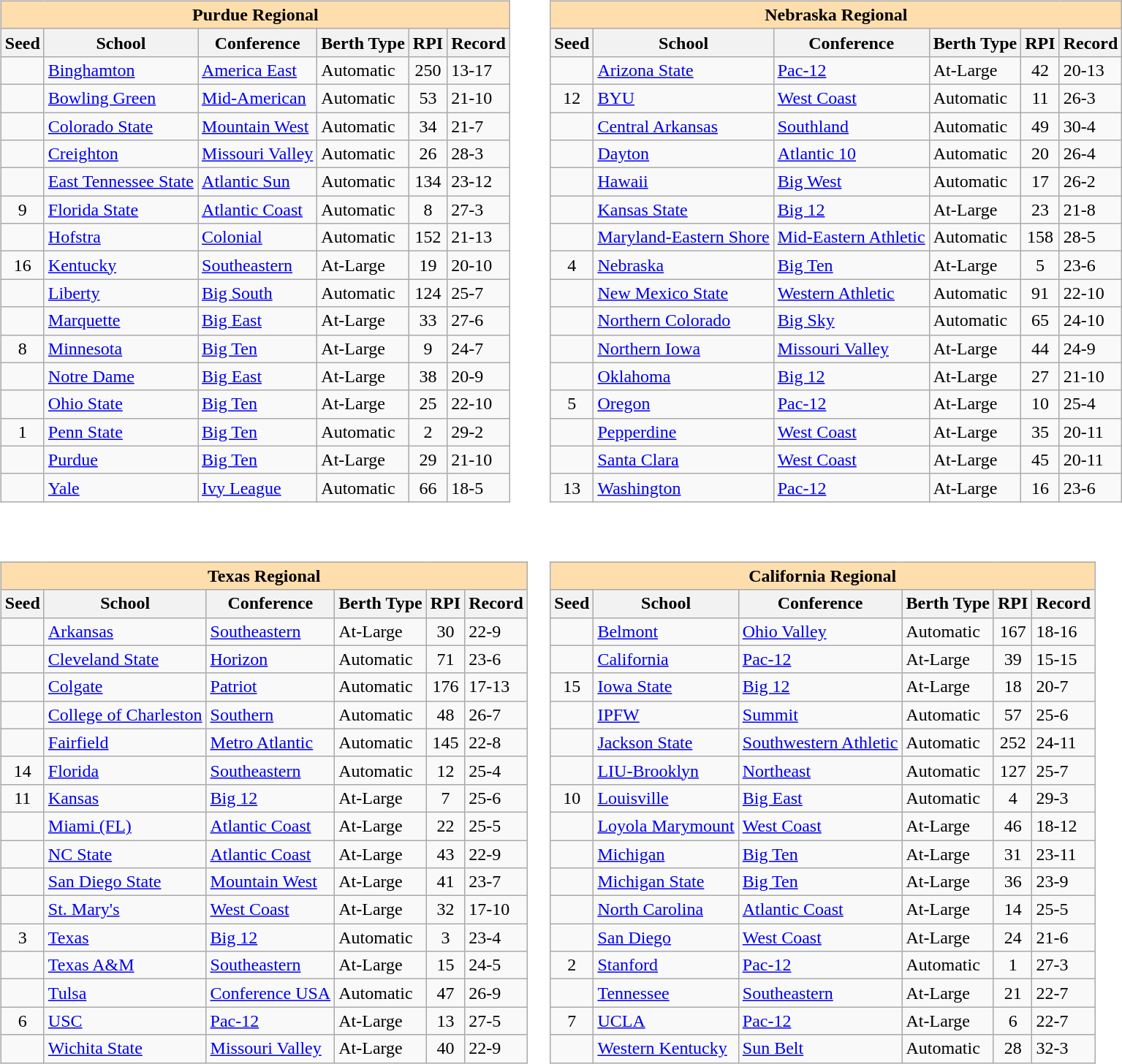<table>
<tr>
<td valign=top><br><table class="wikitable sortable">
<tr>
<th colspan="6" style="background:#ffdead;">Purdue Regional</th>
</tr>
<tr>
<th>Seed</th>
<th>School</th>
<th>Conference</th>
<th>Berth Type</th>
<th>RPI</th>
<th>Record</th>
</tr>
<tr>
<td></td>
<td><a href='#'>Binghamton</a></td>
<td><a href='#'>America East</a></td>
<td>Automatic</td>
<td align=center>250</td>
<td>13-17</td>
</tr>
<tr>
<td></td>
<td><a href='#'>Bowling Green</a></td>
<td><a href='#'>Mid-American</a></td>
<td>Automatic</td>
<td align=center>53</td>
<td>21-10</td>
</tr>
<tr>
<td></td>
<td><a href='#'>Colorado State</a></td>
<td><a href='#'>Mountain West</a></td>
<td>Automatic</td>
<td align=center>34</td>
<td>21-7</td>
</tr>
<tr>
<td></td>
<td><a href='#'>Creighton</a></td>
<td><a href='#'>Missouri Valley</a></td>
<td>Automatic</td>
<td align=center>26</td>
<td>28-3</td>
</tr>
<tr>
<td></td>
<td><a href='#'>East Tennessee State</a></td>
<td><a href='#'>Atlantic Sun</a></td>
<td>Automatic</td>
<td align=center>134</td>
<td>23-12</td>
</tr>
<tr>
<td align=center>9</td>
<td><a href='#'>Florida State</a></td>
<td><a href='#'>Atlantic Coast</a></td>
<td>Automatic</td>
<td align=center>8</td>
<td>27-3</td>
</tr>
<tr>
<td></td>
<td><a href='#'>Hofstra</a></td>
<td><a href='#'>Colonial</a></td>
<td>Automatic</td>
<td align=center>152</td>
<td>21-13</td>
</tr>
<tr>
<td align=center>16</td>
<td><a href='#'>Kentucky</a></td>
<td><a href='#'>Southeastern</a></td>
<td>At-Large</td>
<td align=center>19</td>
<td>20-10</td>
</tr>
<tr>
<td></td>
<td><a href='#'>Liberty</a></td>
<td><a href='#'>Big South</a></td>
<td>Automatic</td>
<td align=center>124</td>
<td>25-7</td>
</tr>
<tr>
<td></td>
<td><a href='#'>Marquette</a></td>
<td><a href='#'>Big East</a></td>
<td>At-Large</td>
<td align=center>33</td>
<td>27-6</td>
</tr>
<tr>
<td align=center>8</td>
<td><a href='#'>Minnesota</a></td>
<td><a href='#'>Big Ten</a></td>
<td>At-Large</td>
<td align=center>9</td>
<td>24-7</td>
</tr>
<tr>
<td></td>
<td><a href='#'>Notre Dame</a></td>
<td><a href='#'>Big East</a></td>
<td>At-Large</td>
<td align=center>38</td>
<td>20-9</td>
</tr>
<tr>
<td></td>
<td><a href='#'>Ohio State</a></td>
<td><a href='#'>Big Ten</a></td>
<td>At-Large</td>
<td align=center>25</td>
<td>22-10</td>
</tr>
<tr>
<td align=center>1</td>
<td><a href='#'>Penn State</a></td>
<td><a href='#'>Big Ten</a></td>
<td>Automatic</td>
<td align=center>2</td>
<td>29-2</td>
</tr>
<tr>
<td></td>
<td><a href='#'>Purdue</a></td>
<td><a href='#'>Big Ten</a></td>
<td>At-Large</td>
<td align=center>29</td>
<td>21-10</td>
</tr>
<tr>
<td></td>
<td><a href='#'>Yale</a></td>
<td><a href='#'>Ivy League</a></td>
<td>Automatic</td>
<td align=center>66</td>
<td>18-5</td>
</tr>
</table>
</td>
<td valign=top><br><table class="wikitable sortable">
<tr>
<th colspan="6" style="background:#ffdead;">Nebraska Regional</th>
</tr>
<tr>
<th>Seed</th>
<th>School</th>
<th>Conference</th>
<th>Berth Type</th>
<th>RPI</th>
<th>Record</th>
</tr>
<tr>
<td></td>
<td><a href='#'>Arizona State</a></td>
<td><a href='#'>Pac-12</a></td>
<td>At-Large</td>
<td align=center>42</td>
<td>20-13</td>
</tr>
<tr>
<td align=center>12</td>
<td><a href='#'>BYU</a></td>
<td><a href='#'>West Coast</a></td>
<td>Automatic</td>
<td align=center>11</td>
<td>26-3</td>
</tr>
<tr>
<td></td>
<td><a href='#'>Central Arkansas</a></td>
<td><a href='#'>Southland</a></td>
<td>Automatic</td>
<td align=center>49</td>
<td>30-4</td>
</tr>
<tr>
<td></td>
<td><a href='#'>Dayton</a></td>
<td><a href='#'>Atlantic 10</a></td>
<td>Automatic</td>
<td align=center>20</td>
<td>26-4</td>
</tr>
<tr>
<td></td>
<td><a href='#'>Hawaii</a></td>
<td><a href='#'>Big West</a></td>
<td>Automatic</td>
<td align=center>17</td>
<td>26-2</td>
</tr>
<tr>
<td></td>
<td><a href='#'>Kansas State</a></td>
<td><a href='#'>Big 12</a></td>
<td>At-Large</td>
<td align=center>23</td>
<td>21-8</td>
</tr>
<tr>
<td></td>
<td><a href='#'>Maryland-Eastern Shore</a></td>
<td><a href='#'>Mid-Eastern Athletic</a></td>
<td>Automatic</td>
<td align=center>158</td>
<td>28-5</td>
</tr>
<tr>
<td align=center>4</td>
<td><a href='#'>Nebraska</a></td>
<td><a href='#'>Big Ten</a></td>
<td>At-Large</td>
<td align=center>5</td>
<td>23-6</td>
</tr>
<tr>
<td></td>
<td><a href='#'>New Mexico State</a></td>
<td><a href='#'>Western Athletic</a></td>
<td>Automatic</td>
<td align=center>91</td>
<td>22-10</td>
</tr>
<tr>
<td></td>
<td><a href='#'>Northern Colorado</a></td>
<td><a href='#'>Big Sky</a></td>
<td>Automatic</td>
<td align=center>65</td>
<td>24-10</td>
</tr>
<tr>
<td></td>
<td><a href='#'>Northern Iowa</a></td>
<td><a href='#'>Missouri Valley</a></td>
<td>At-Large</td>
<td align=center>44</td>
<td>24-9</td>
</tr>
<tr>
<td></td>
<td><a href='#'>Oklahoma</a></td>
<td><a href='#'>Big 12</a></td>
<td>At-Large</td>
<td align=center>27</td>
<td>21-10</td>
</tr>
<tr>
<td align=center>5</td>
<td><a href='#'>Oregon</a></td>
<td><a href='#'>Pac-12</a></td>
<td>At-Large</td>
<td align=center>10</td>
<td>25-4</td>
</tr>
<tr>
<td></td>
<td><a href='#'>Pepperdine</a></td>
<td><a href='#'>West Coast</a></td>
<td>At-Large</td>
<td align=center>35</td>
<td>20-11</td>
</tr>
<tr>
<td></td>
<td><a href='#'>Santa Clara</a></td>
<td><a href='#'>West Coast</a></td>
<td>At-Large</td>
<td align=center>45</td>
<td>20-11</td>
</tr>
<tr>
<td align=center>13</td>
<td><a href='#'>Washington</a></td>
<td><a href='#'>Pac-12</a></td>
<td>At-Large</td>
<td align=center>16</td>
<td>23-6</td>
</tr>
</table>
</td>
</tr>
<tr>
<td valign=top><br><table class="wikitable sortable">
<tr>
<th colspan="6" style="background:#ffdead;">Texas Regional</th>
</tr>
<tr>
<th>Seed</th>
<th>School</th>
<th>Conference</th>
<th>Berth Type</th>
<th>RPI</th>
<th>Record</th>
</tr>
<tr>
<td></td>
<td><a href='#'>Arkansas</a></td>
<td><a href='#'>Southeastern</a></td>
<td>At-Large</td>
<td align=center>30</td>
<td>22-9</td>
</tr>
<tr>
<td></td>
<td><a href='#'>Cleveland State</a></td>
<td><a href='#'>Horizon</a></td>
<td>Automatic</td>
<td align=center>71</td>
<td>23-6</td>
</tr>
<tr>
<td></td>
<td><a href='#'>Colgate</a></td>
<td><a href='#'>Patriot</a></td>
<td>Automatic</td>
<td align=center>176</td>
<td>17-13</td>
</tr>
<tr>
<td></td>
<td><a href='#'>College of Charleston</a></td>
<td><a href='#'>Southern</a></td>
<td>Automatic</td>
<td align=center>48</td>
<td>26-7</td>
</tr>
<tr>
<td></td>
<td><a href='#'>Fairfield</a></td>
<td><a href='#'>Metro Atlantic</a></td>
<td>Automatic</td>
<td align=center>145</td>
<td>22-8</td>
</tr>
<tr>
<td align=center>14</td>
<td><a href='#'>Florida</a></td>
<td><a href='#'>Southeastern</a></td>
<td>Automatic</td>
<td align=center>12</td>
<td>25-4</td>
</tr>
<tr>
<td align=center>11</td>
<td><a href='#'>Kansas</a></td>
<td><a href='#'>Big 12</a></td>
<td>At-Large</td>
<td align=center>7</td>
<td>25-6</td>
</tr>
<tr>
<td></td>
<td><a href='#'>Miami (FL)</a></td>
<td><a href='#'>Atlantic Coast</a></td>
<td>At-Large</td>
<td align=center>22</td>
<td>25-5</td>
</tr>
<tr>
<td></td>
<td><a href='#'>NC State</a></td>
<td><a href='#'>Atlantic Coast</a></td>
<td>At-Large</td>
<td align=center>43</td>
<td>22-9</td>
</tr>
<tr>
<td></td>
<td><a href='#'>San Diego State</a></td>
<td><a href='#'>Mountain West</a></td>
<td>At-Large</td>
<td align=center>41</td>
<td>23-7</td>
</tr>
<tr>
<td></td>
<td><a href='#'>St. Mary's</a></td>
<td><a href='#'>West Coast</a></td>
<td>At-Large</td>
<td align=center>32</td>
<td>17-10</td>
</tr>
<tr>
<td align=center>3</td>
<td><a href='#'>Texas</a></td>
<td><a href='#'>Big 12</a></td>
<td>Automatic</td>
<td align=center>3</td>
<td>23-4</td>
</tr>
<tr>
<td></td>
<td><a href='#'>Texas A&M</a></td>
<td><a href='#'>Southeastern</a></td>
<td>At-Large</td>
<td align=center>15</td>
<td>24-5</td>
</tr>
<tr>
<td></td>
<td><a href='#'>Tulsa</a></td>
<td><a href='#'>Conference USA</a></td>
<td>Automatic</td>
<td align=center>47</td>
<td>26-9</td>
</tr>
<tr>
<td align=center>6</td>
<td><a href='#'>USC</a></td>
<td><a href='#'>Pac-12</a></td>
<td>At-Large</td>
<td align=center>13</td>
<td>27-5</td>
</tr>
<tr>
<td></td>
<td><a href='#'>Wichita State</a></td>
<td><a href='#'>Missouri Valley</a></td>
<td>At-Large</td>
<td align=center>40</td>
<td>22-9</td>
</tr>
</table>
</td>
<td valign=top><br><table class="wikitable sortable">
<tr>
<th colspan="6" style="background:#ffdead;">California Regional</th>
</tr>
<tr>
<th>Seed</th>
<th>School</th>
<th>Conference</th>
<th>Berth Type</th>
<th>RPI</th>
<th>Record</th>
</tr>
<tr>
<td></td>
<td><a href='#'>Belmont</a></td>
<td><a href='#'>Ohio Valley</a></td>
<td>Automatic</td>
<td align=center>167</td>
<td>18-16</td>
</tr>
<tr>
<td></td>
<td><a href='#'>California</a></td>
<td><a href='#'>Pac-12</a></td>
<td>At-Large</td>
<td align=center>39</td>
<td>15-15</td>
</tr>
<tr>
<td align=center>15</td>
<td><a href='#'>Iowa State</a></td>
<td><a href='#'>Big 12</a></td>
<td>At-Large</td>
<td align=center>18</td>
<td>20-7</td>
</tr>
<tr>
<td></td>
<td><a href='#'>IPFW</a></td>
<td><a href='#'>Summit</a></td>
<td>Automatic</td>
<td align=center>57</td>
<td>25-6</td>
</tr>
<tr>
<td></td>
<td><a href='#'>Jackson State</a></td>
<td><a href='#'>Southwestern Athletic</a></td>
<td>Automatic</td>
<td align=center>252</td>
<td>24-11</td>
</tr>
<tr>
<td></td>
<td><a href='#'>LIU-Brooklyn</a></td>
<td><a href='#'>Northeast</a></td>
<td>Automatic</td>
<td align=center>127</td>
<td>25-7</td>
</tr>
<tr>
<td align=center>10</td>
<td><a href='#'>Louisville</a></td>
<td><a href='#'>Big East</a></td>
<td>Automatic</td>
<td align=center>4</td>
<td>29-3</td>
</tr>
<tr>
<td></td>
<td><a href='#'>Loyola Marymount</a></td>
<td><a href='#'>West Coast</a></td>
<td>At-Large</td>
<td align=center>46</td>
<td>18-12</td>
</tr>
<tr>
<td></td>
<td><a href='#'>Michigan</a></td>
<td><a href='#'>Big Ten</a></td>
<td>At-Large</td>
<td align=center>31</td>
<td>23-11</td>
</tr>
<tr>
<td></td>
<td><a href='#'>Michigan State</a></td>
<td><a href='#'>Big Ten</a></td>
<td>At-Large</td>
<td align=center>36</td>
<td>23-9</td>
</tr>
<tr>
<td></td>
<td><a href='#'>North Carolina</a></td>
<td><a href='#'>Atlantic Coast</a></td>
<td>At-Large</td>
<td align=center>14</td>
<td>25-5</td>
</tr>
<tr>
<td></td>
<td><a href='#'>San Diego</a></td>
<td><a href='#'>West Coast</a></td>
<td>At-Large</td>
<td align=center>24</td>
<td>21-6</td>
</tr>
<tr>
<td align=center>2</td>
<td><a href='#'>Stanford</a></td>
<td><a href='#'>Pac-12</a></td>
<td>Automatic</td>
<td align=center>1</td>
<td>27-3</td>
</tr>
<tr>
<td></td>
<td><a href='#'>Tennessee</a></td>
<td><a href='#'>Southeastern</a></td>
<td>At-Large</td>
<td align=center>21</td>
<td>22-7</td>
</tr>
<tr>
<td align=center>7</td>
<td><a href='#'>UCLA</a></td>
<td><a href='#'>Pac-12</a></td>
<td>At-Large</td>
<td align=center>6</td>
<td>22-7</td>
</tr>
<tr>
<td></td>
<td><a href='#'>Western Kentucky</a></td>
<td><a href='#'>Sun Belt</a></td>
<td>Automatic</td>
<td align=center>28</td>
<td>32-3</td>
</tr>
</table>
</td>
</tr>
</table>
